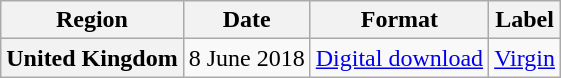<table class="wikitable plainrowheaders" style="text-align:center">
<tr>
<th>Region</th>
<th>Date</th>
<th>Format</th>
<th>Label</th>
</tr>
<tr>
<th scope="row">United Kingdom</th>
<td>8 June 2018</td>
<td><a href='#'>Digital download</a></td>
<td><a href='#'>Virgin</a></td>
</tr>
</table>
